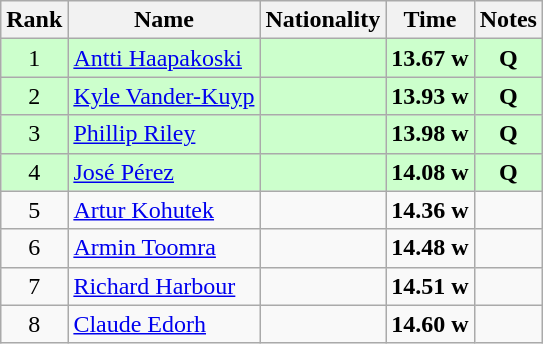<table class="wikitable sortable" style="text-align:center">
<tr>
<th>Rank</th>
<th>Name</th>
<th>Nationality</th>
<th>Time</th>
<th>Notes</th>
</tr>
<tr bgcolor=ccffcc>
<td>1</td>
<td align=left><a href='#'>Antti Haapakoski</a></td>
<td align=left></td>
<td><strong>13.67</strong> <strong>w</strong></td>
<td><strong>Q</strong></td>
</tr>
<tr bgcolor=ccffcc>
<td>2</td>
<td align=left><a href='#'>Kyle Vander-Kuyp</a></td>
<td align=left></td>
<td><strong>13.93</strong> <strong>w</strong></td>
<td><strong>Q</strong></td>
</tr>
<tr bgcolor=ccffcc>
<td>3</td>
<td align=left><a href='#'>Phillip Riley</a></td>
<td align=left></td>
<td><strong>13.98</strong> <strong>w</strong></td>
<td><strong>Q</strong></td>
</tr>
<tr bgcolor=ccffcc>
<td>4</td>
<td align=left><a href='#'>José Pérez</a></td>
<td align=left></td>
<td><strong>14.08</strong> <strong>w</strong></td>
<td><strong>Q</strong></td>
</tr>
<tr>
<td>5</td>
<td align=left><a href='#'>Artur Kohutek</a></td>
<td align=left></td>
<td><strong>14.36</strong> <strong>w</strong></td>
<td></td>
</tr>
<tr>
<td>6</td>
<td align=left><a href='#'>Armin Toomra</a></td>
<td align=left></td>
<td><strong>14.48</strong> <strong>w</strong></td>
<td></td>
</tr>
<tr>
<td>7</td>
<td align=left><a href='#'>Richard Harbour</a></td>
<td align=left></td>
<td><strong>14.51</strong> <strong>w</strong></td>
<td></td>
</tr>
<tr>
<td>8</td>
<td align=left><a href='#'>Claude Edorh</a></td>
<td align=left></td>
<td><strong>14.60</strong> <strong>w</strong></td>
<td></td>
</tr>
</table>
